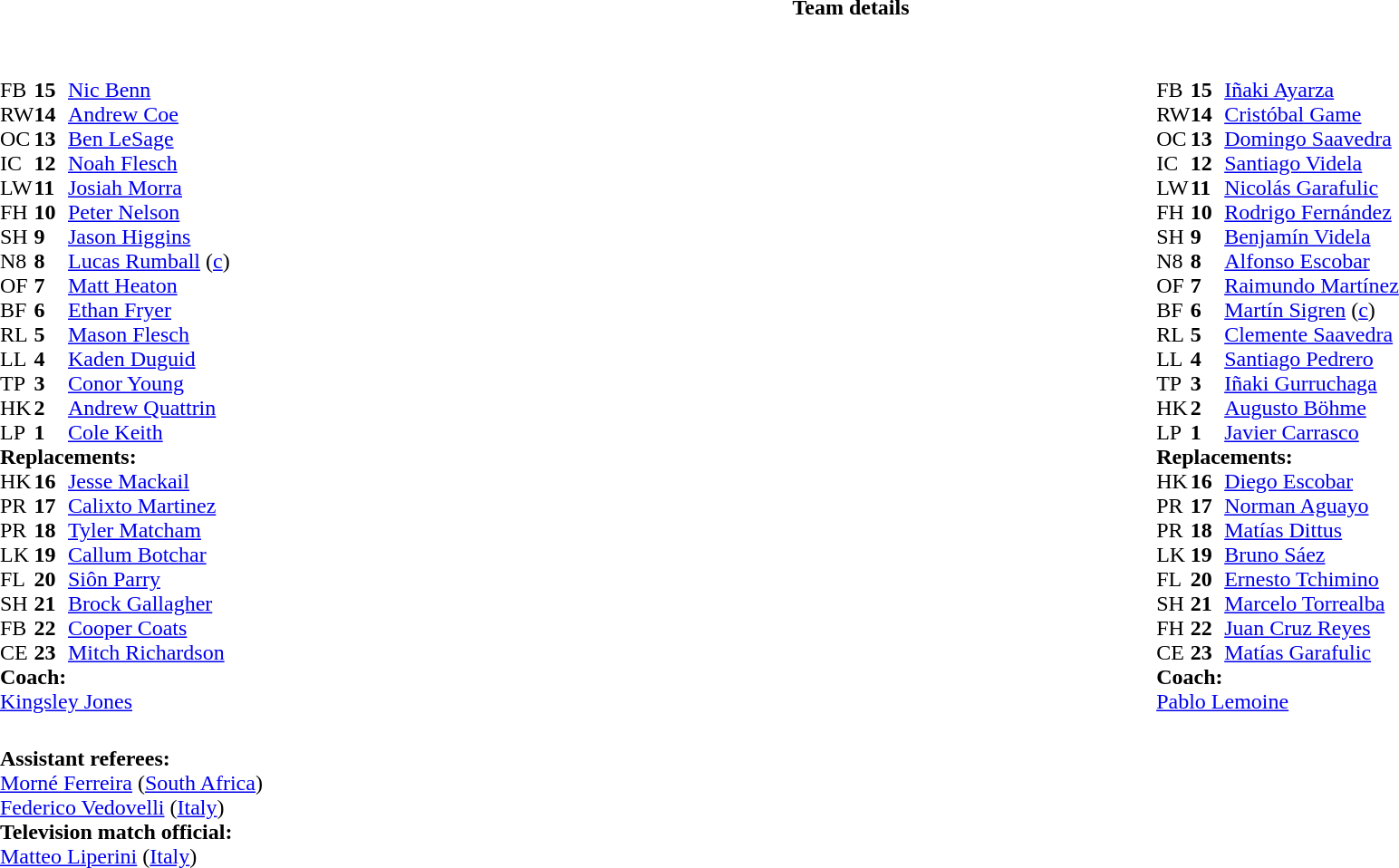<table border="0" style="width:100%;" class="collapsible collapsed">
<tr>
<th>Team details</th>
</tr>
<tr>
<td><br><table style="width:100%">
<tr>
<td style="vertical-align:top;width:50%"><br><table cellspacing="0" cellpadding="0">
<tr>
<th width="25"></th>
<th width="25"></th>
</tr>
<tr>
<td>FB</td>
<td><strong>15</strong></td>
<td><a href='#'>Nic Benn</a></td>
</tr>
<tr>
<td>RW</td>
<td><strong>14</strong></td>
<td><a href='#'>Andrew Coe</a></td>
<td></td>
<td></td>
</tr>
<tr>
<td>OC</td>
<td><strong>13</strong></td>
<td><a href='#'>Ben LeSage</a></td>
<td></td>
<td></td>
</tr>
<tr>
<td>IC</td>
<td><strong>12</strong></td>
<td><a href='#'>Noah Flesch</a></td>
</tr>
<tr>
<td>LW</td>
<td><strong>11</strong></td>
<td><a href='#'>Josiah Morra</a></td>
</tr>
<tr>
<td>FH</td>
<td><strong>10</strong></td>
<td><a href='#'>Peter Nelson</a></td>
</tr>
<tr>
<td>SH</td>
<td><strong>9</strong></td>
<td><a href='#'>Jason Higgins</a></td>
<td></td>
<td></td>
</tr>
<tr>
<td>N8</td>
<td><strong>8</strong></td>
<td><a href='#'>Lucas Rumball</a> (<a href='#'>c</a>)</td>
</tr>
<tr>
<td>OF</td>
<td><strong>7</strong></td>
<td><a href='#'>Matt Heaton</a></td>
</tr>
<tr>
<td>BF</td>
<td><strong>6</strong></td>
<td><a href='#'>Ethan Fryer</a></td>
<td></td>
<td></td>
</tr>
<tr>
<td>RL</td>
<td><strong>5</strong></td>
<td><a href='#'>Mason Flesch</a></td>
</tr>
<tr>
<td>LL</td>
<td><strong>4</strong></td>
<td><a href='#'>Kaden Duguid</a></td>
<td></td>
<td></td>
</tr>
<tr>
<td>TP</td>
<td><strong>3</strong></td>
<td><a href='#'>Conor Young</a></td>
</tr>
<tr>
<td>HK</td>
<td><strong>2</strong></td>
<td><a href='#'>Andrew Quattrin</a></td>
<td></td>
</tr>
<tr>
<td>LP</td>
<td><strong>1</strong></td>
<td><a href='#'>Cole Keith</a></td>
<td></td>
<td></td>
</tr>
<tr>
<td colspan=3><strong>Replacements:</strong></td>
</tr>
<tr>
<td>HK</td>
<td><strong>16</strong></td>
<td><a href='#'>Jesse Mackail</a></td>
<td></td>
<td></td>
<td></td>
</tr>
<tr>
<td>PR</td>
<td><strong>17</strong></td>
<td><a href='#'>Calixto Martinez</a></td>
<td></td>
<td></td>
</tr>
<tr>
<td>PR</td>
<td><strong>18</strong></td>
<td><a href='#'>Tyler Matcham</a></td>
</tr>
<tr>
<td>LK</td>
<td><strong>19</strong></td>
<td><a href='#'>Callum Botchar</a></td>
<td></td>
<td></td>
</tr>
<tr>
<td>FL</td>
<td><strong>20</strong></td>
<td><a href='#'>Siôn Parry</a></td>
<td></td>
<td></td>
<td></td>
</tr>
<tr>
<td>SH</td>
<td><strong>21</strong></td>
<td><a href='#'>Brock Gallagher</a></td>
<td></td>
<td></td>
</tr>
<tr>
<td>FB</td>
<td><strong>22</strong></td>
<td><a href='#'>Cooper Coats</a></td>
<td></td>
<td></td>
</tr>
<tr>
<td>CE</td>
<td><strong>23</strong></td>
<td><a href='#'>Mitch Richardson</a></td>
<td></td>
<td></td>
</tr>
<tr>
<td colspan=3><strong>Coach:</strong></td>
</tr>
<tr>
<td colspan="4"> <a href='#'>Kingsley Jones</a></td>
</tr>
</table>
</td>
<td style="vertical-align:top;width:50%"><br><table cellspacing="0" cellpadding="0" align="center">
<tr>
<th width="25"></th>
<th width="25"></th>
</tr>
<tr>
<td>FB</td>
<td><strong>15</strong></td>
<td><a href='#'>Iñaki Ayarza</a></td>
</tr>
<tr>
<td>RW</td>
<td><strong>14</strong></td>
<td><a href='#'>Cristóbal Game</a></td>
<td></td>
<td></td>
</tr>
<tr>
<td>OC</td>
<td><strong>13</strong></td>
<td><a href='#'>Domingo Saavedra</a></td>
</tr>
<tr>
<td>IC</td>
<td><strong>12</strong></td>
<td><a href='#'>Santiago Videla</a></td>
<td></td>
<td></td>
</tr>
<tr>
<td>LW</td>
<td><strong>11</strong></td>
<td><a href='#'>Nicolás Garafulic</a></td>
</tr>
<tr>
<td>FH</td>
<td><strong>10</strong></td>
<td><a href='#'>Rodrigo Fernández</a></td>
</tr>
<tr>
<td>SH</td>
<td><strong>9</strong></td>
<td><a href='#'>Benjamín Videla</a></td>
<td></td>
<td></td>
</tr>
<tr>
<td>N8</td>
<td><strong>8</strong></td>
<td><a href='#'>Alfonso Escobar</a></td>
<td></td>
<td></td>
</tr>
<tr>
<td>OF</td>
<td><strong>7</strong></td>
<td><a href='#'>Raimundo Martínez</a></td>
</tr>
<tr>
<td>BF</td>
<td><strong>6</strong></td>
<td><a href='#'>Martín Sigren</a> (<a href='#'>c</a>)</td>
</tr>
<tr>
<td>RL</td>
<td><strong>5</strong></td>
<td><a href='#'>Clemente Saavedra</a></td>
<td></td>
<td></td>
</tr>
<tr>
<td>LL</td>
<td><strong>4</strong></td>
<td><a href='#'>Santiago Pedrero</a></td>
</tr>
<tr>
<td>TP</td>
<td><strong>3</strong></td>
<td><a href='#'>Iñaki Gurruchaga</a></td>
<td></td>
<td></td>
</tr>
<tr>
<td>HK</td>
<td><strong>2</strong></td>
<td><a href='#'>Augusto Böhme</a></td>
<td></td>
<td></td>
</tr>
<tr>
<td>LP</td>
<td><strong>1</strong></td>
<td><a href='#'>Javier Carrasco</a></td>
<td></td>
<td></td>
</tr>
<tr>
<td colspan=3><strong>Replacements:</strong></td>
</tr>
<tr>
<td>HK</td>
<td><strong>16</strong></td>
<td><a href='#'>Diego Escobar</a></td>
<td></td>
<td></td>
</tr>
<tr>
<td>PR</td>
<td><strong>17</strong></td>
<td><a href='#'>Norman Aguayo</a></td>
<td></td>
<td></td>
</tr>
<tr>
<td>PR</td>
<td><strong>18</strong></td>
<td><a href='#'>Matías Dittus</a></td>
<td></td>
<td></td>
</tr>
<tr>
<td>LK</td>
<td><strong>19</strong></td>
<td><a href='#'>Bruno Sáez</a></td>
<td></td>
<td></td>
</tr>
<tr>
<td>FL</td>
<td><strong>20</strong></td>
<td><a href='#'>Ernesto Tchimino</a></td>
<td></td>
<td></td>
</tr>
<tr>
<td>SH</td>
<td><strong>21</strong></td>
<td><a href='#'>Marcelo Torrealba</a></td>
<td></td>
<td></td>
</tr>
<tr>
<td>FH</td>
<td><strong>22</strong></td>
<td><a href='#'>Juan Cruz Reyes</a></td>
<td></td>
<td></td>
</tr>
<tr>
<td>CE</td>
<td><strong>23</strong></td>
<td><a href='#'>Matías Garafulic</a></td>
<td></td>
<td></td>
</tr>
<tr>
<td colspan=3><strong>Coach:</strong></td>
</tr>
<tr>
<td colspan="4"> <a href='#'>Pablo Lemoine</a></td>
</tr>
</table>
</td>
</tr>
</table>
<table style="width:100%">
<tr>
<td><br>
<strong>Assistant referees:</strong>
<br><a href='#'>Morné Ferreira</a> (<a href='#'>South Africa</a>)
<br><a href='#'>Federico Vedovelli</a> (<a href='#'>Italy</a>)
<br><strong>Television match official:</strong>
<br><a href='#'>Matteo Liperini</a> (<a href='#'>Italy</a>)</td>
</tr>
</table>
</td>
</tr>
</table>
